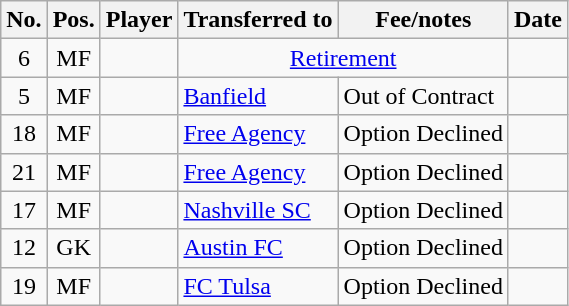<table class="wikitable sortable";>
<tr>
<th>No.</th>
<th><strong>Pos.</strong></th>
<th><strong>Player</strong></th>
<th><strong>Transferred to</strong></th>
<th><strong>Fee/notes</strong></th>
<th><strong>Date</strong></th>
</tr>
<tr>
<td align="center">6</td>
<td align="center">MF</td>
<td></td>
<td colspan="2", align="center"><a href='#'>Retirement</a></td>
<td></td>
</tr>
<tr>
<td align="center">5</td>
<td align="center">MF</td>
<td></td>
<td> <a href='#'>Banfield</a></td>
<td>Out of Contract</td>
<td></td>
</tr>
<tr>
<td align="center">18</td>
<td align="center">MF</td>
<td></td>
<td><a href='#'>Free Agency</a></td>
<td>Option Declined</td>
<td></td>
</tr>
<tr>
<td align="center">21</td>
<td align="center">MF</td>
<td></td>
<td><a href='#'>Free Agency</a></td>
<td>Option Declined</td>
<td></td>
</tr>
<tr>
<td align="center">17</td>
<td align="center">MF</td>
<td></td>
<td> <a href='#'>Nashville SC</a></td>
<td>Option Declined</td>
<td></td>
</tr>
<tr>
<td align="center">12</td>
<td align="center">GK</td>
<td></td>
<td> <a href='#'>Austin FC</a></td>
<td>Option Declined</td>
<td></td>
</tr>
<tr>
<td align="center">19</td>
<td align="center">MF</td>
<td></td>
<td> <a href='#'>FC Tulsa</a></td>
<td>Option Declined</td>
<td></td>
</tr>
</table>
